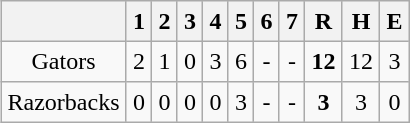<table align = right border="2" cellpadding="4" cellspacing="0" style="margin: 1em 1em 1em 1em; background: #F9F9F9; border: 1px #aaa solid; border-collapse: collapse;">
<tr align=center style="background: #F2F2F2;">
<th></th>
<th>1</th>
<th>2</th>
<th>3</th>
<th>4</th>
<th>5</th>
<th>6</th>
<th>7</th>
<th>R</th>
<th>H</th>
<th>E</th>
</tr>
<tr align=center>
<td>Gators</td>
<td>2</td>
<td>1</td>
<td>0</td>
<td>3</td>
<td>6</td>
<td>-</td>
<td>-</td>
<td><strong>12</strong></td>
<td>12</td>
<td>3</td>
</tr>
<tr align=center>
<td>Razorbacks</td>
<td>0</td>
<td>0</td>
<td>0</td>
<td>0</td>
<td>3</td>
<td>-</td>
<td>-</td>
<td><strong>3</strong></td>
<td>3</td>
<td>0</td>
</tr>
</table>
